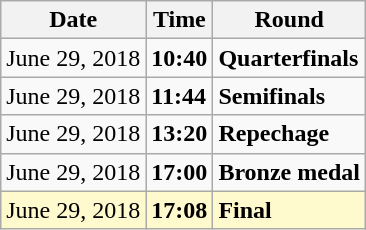<table class="wikitable">
<tr>
<th>Date</th>
<th>Time</th>
<th>Round</th>
</tr>
<tr>
<td>June 29, 2018</td>
<td><strong>10:40</strong></td>
<td><strong>Quarterfinals</strong></td>
</tr>
<tr>
<td>June 29, 2018</td>
<td><strong>11:44</strong></td>
<td><strong>Semifinals</strong></td>
</tr>
<tr>
<td>June 29, 2018</td>
<td><strong>13:20</strong></td>
<td><strong>Repechage</strong></td>
</tr>
<tr>
<td>June 29, 2018</td>
<td><strong>17:00</strong></td>
<td><strong>Bronze medal</strong></td>
</tr>
<tr style=background:lemonchiffon>
<td>June 29, 2018</td>
<td><strong>17:08</strong></td>
<td><strong>Final</strong></td>
</tr>
</table>
